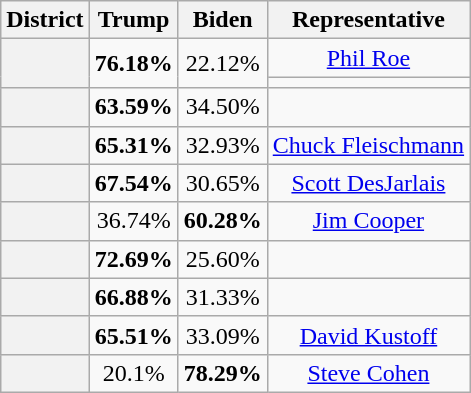<table class="wikitable sortable">
<tr>
<th>District</th>
<th>Trump</th>
<th>Biden</th>
<th>Representative</th>
</tr>
<tr align=center>
<th rowspan=2 ></th>
<td rowspan=2><strong>76.18%</strong></td>
<td rowspan=2>22.12%</td>
<td><a href='#'>Phil Roe</a></td>
</tr>
<tr align=center>
<td></td>
</tr>
<tr align=center>
<th></th>
<td><strong>63.59%</strong></td>
<td>34.50%</td>
<td></td>
</tr>
<tr align=center>
<th></th>
<td><strong>65.31%</strong></td>
<td>32.93%</td>
<td><a href='#'>Chuck Fleischmann</a></td>
</tr>
<tr align=center>
<th></th>
<td><strong>67.54%</strong></td>
<td>30.65%</td>
<td><a href='#'>Scott DesJarlais</a></td>
</tr>
<tr align=center>
<th></th>
<td>36.74%</td>
<td><strong>60.28%</strong></td>
<td><a href='#'>Jim Cooper</a></td>
</tr>
<tr align=center>
<th></th>
<td><strong>72.69%</strong></td>
<td>25.60%</td>
<td></td>
</tr>
<tr align=center>
<th></th>
<td><strong>66.88%</strong></td>
<td>31.33%</td>
<td></td>
</tr>
<tr align=center>
<th></th>
<td><strong>65.51%</strong></td>
<td>33.09%</td>
<td><a href='#'>David Kustoff</a></td>
</tr>
<tr align=center>
<th></th>
<td>20.1%</td>
<td><strong>78.29%</strong></td>
<td><a href='#'>Steve Cohen</a></td>
</tr>
</table>
